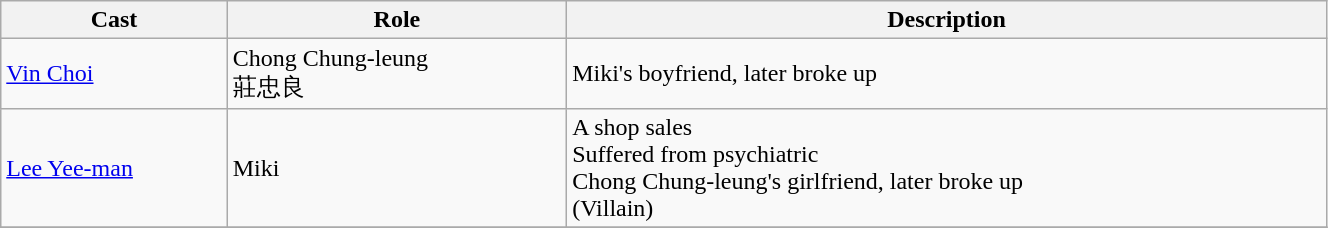<table class="wikitable" width="70%">
<tr>
<th>Cast</th>
<th>Role</th>
<th>Description</th>
</tr>
<tr>
<td><a href='#'>Vin Choi</a></td>
<td>Chong Chung-leung<br>莊忠良</td>
<td>Miki's boyfriend, later broke up</td>
</tr>
<tr>
<td><a href='#'>Lee Yee-man</a></td>
<td>Miki</td>
<td>A shop sales<br>Suffered from psychiatric<br>Chong Chung-leung's girlfriend, later broke up<br>(Villain)</td>
</tr>
<tr>
</tr>
</table>
